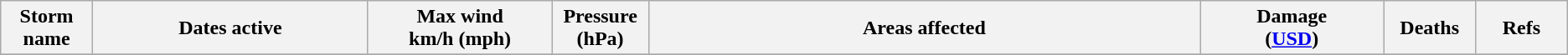<table class="wikitable sortable">
<tr>
<th width="5%">Storm name</th>
<th width="15%">Dates active</th>
<th width="10%">Max wind<br>km/h (mph)</th>
<th width="5%">Pressure<br>(hPa)</th>
<th width="30%">Areas affected</th>
<th width="10%">Damage<br>(<a href='#'>USD</a>)</th>
<th width="5%">Deaths</th>
<th width="5%">Refs</th>
</tr>
<tr>
</tr>
</table>
